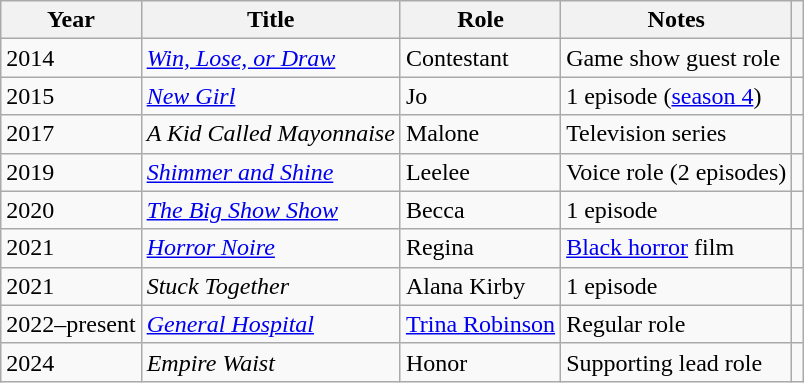<table class="wikitable sortable plainrowheaders">
<tr>
<th scope="col">Year</th>
<th scope="col">Title</th>
<th scope="col">Role</th>
<th scope="col" class="unsortable">Notes</th>
<th scope="col" class="unsortable"></th>
</tr>
<tr>
<td>2014</td>
<td><em><a href='#'>Win, Lose, or Draw</a></em></td>
<td>Contestant</td>
<td>Game show guest role</td>
<td style="text-align:center;"></td>
</tr>
<tr>
<td>2015</td>
<td><em><a href='#'>New Girl</a></em></td>
<td>Jo</td>
<td>1 episode (<a href='#'>season 4</a>)</td>
<td style="text-align:center;"></td>
</tr>
<tr>
<td>2017</td>
<td><em>A Kid Called Mayonnaise</em></td>
<td>Malone</td>
<td>Television series</td>
<td style="text-align:center;"></td>
</tr>
<tr>
<td>2019</td>
<td><em><a href='#'>Shimmer and Shine</a></em></td>
<td>Leelee</td>
<td>Voice role (2 episodes)</td>
<td style="text-align:center;"></td>
</tr>
<tr>
<td>2020</td>
<td><em><a href='#'>The Big Show Show</a></em></td>
<td>Becca</td>
<td>1 episode</td>
<td style="text-align:center;"></td>
</tr>
<tr>
<td>2021</td>
<td><em><a href='#'>Horror Noire</a></em></td>
<td>Regina</td>
<td><a href='#'>Black horror</a> film</td>
<td style="text-align:center;"></td>
</tr>
<tr>
<td>2021</td>
<td><em>Stuck Together</em></td>
<td>Alana Kirby</td>
<td>1 episode</td>
<td style="text-align:center;"></td>
</tr>
<tr>
<td>2022–present</td>
<td><em><a href='#'>General Hospital</a></em></td>
<td><a href='#'>Trina Robinson</a></td>
<td>Regular role</td>
<td style="text-align:center;"></td>
</tr>
<tr>
<td>2024</td>
<td><em>Empire Waist</em></td>
<td>Honor</td>
<td>Supporting lead role</td>
<td style="text-align:center;"></td>
</tr>
</table>
